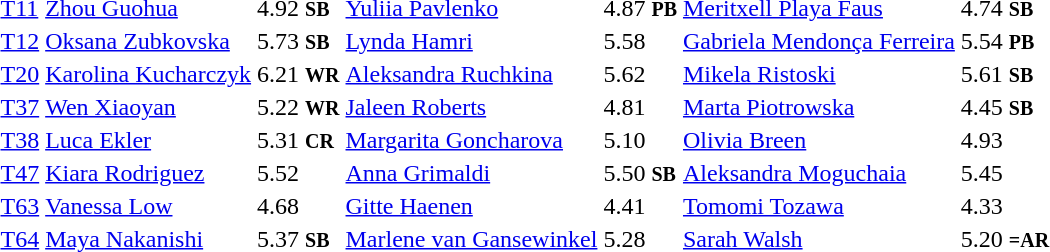<table>
<tr>
<td><a href='#'>T11</a><br></td>
<td><a href='#'>Zhou Guohua</a><br></td>
<td>4.92 <small><strong>SB</strong></small></td>
<td><a href='#'>Yuliia Pavlenko</a><br></td>
<td>4.87 <small><strong>PB</strong></small></td>
<td><a href='#'>Meritxell Playa Faus</a><br></td>
<td>4.74 <small><strong>SB</strong></small></td>
</tr>
<tr>
<td><a href='#'>T12</a><br></td>
<td><a href='#'>Oksana Zubkovska</a><br></td>
<td>5.73 <small><strong>SB</strong></small></td>
<td><a href='#'>Lynda Hamri</a><br></td>
<td>5.58</td>
<td><a href='#'>Gabriela Mendonça Ferreira</a><br></td>
<td>5.54 <small><strong>PB</strong></small></td>
</tr>
<tr>
<td><a href='#'>T20</a><br></td>
<td><a href='#'>Karolina Kucharczyk</a><br></td>
<td>6.21 <small><strong>WR</strong></small></td>
<td><a href='#'>Aleksandra Ruchkina</a><br></td>
<td>5.62</td>
<td><a href='#'>Mikela Ristoski</a><br></td>
<td>5.61 <small><strong>SB</strong></small></td>
</tr>
<tr>
<td><a href='#'>T37</a><br></td>
<td><a href='#'>Wen Xiaoyan</a><br></td>
<td>5.22 <small><strong>WR</strong></small></td>
<td><a href='#'>Jaleen Roberts</a><br></td>
<td>4.81</td>
<td><a href='#'>Marta Piotrowska</a><br></td>
<td>4.45 <small><strong>SB</strong></small></td>
</tr>
<tr>
<td><a href='#'>T38</a><br></td>
<td><a href='#'>Luca Ekler</a><br></td>
<td>5.31 <small><strong>CR</strong></small></td>
<td><a href='#'>Margarita Goncharova</a><br></td>
<td>5.10</td>
<td><a href='#'>Olivia Breen</a><br></td>
<td>4.93</td>
</tr>
<tr>
<td><a href='#'>T47</a><br></td>
<td><a href='#'>Kiara Rodriguez</a><br></td>
<td>5.52</td>
<td><a href='#'>Anna Grimaldi</a><br></td>
<td>5.50 <small><strong>SB</strong></small></td>
<td><a href='#'>Aleksandra Moguchaia</a><br></td>
<td>5.45</td>
</tr>
<tr>
<td><a href='#'>T63</a><br></td>
<td><a href='#'>Vanessa Low</a><br></td>
<td>4.68</td>
<td><a href='#'>Gitte Haenen</a><br></td>
<td>4.41</td>
<td><a href='#'>Tomomi Tozawa</a><br></td>
<td>4.33</td>
</tr>
<tr>
<td><a href='#'>T64</a><br></td>
<td><a href='#'>Maya Nakanishi</a><br></td>
<td>5.37 <small><strong>SB</strong></small></td>
<td><a href='#'>Marlene van Gansewinkel</a><br></td>
<td>5.28</td>
<td><a href='#'>Sarah Walsh</a><br></td>
<td>5.20 <small><strong>=AR</strong></small></td>
</tr>
</table>
